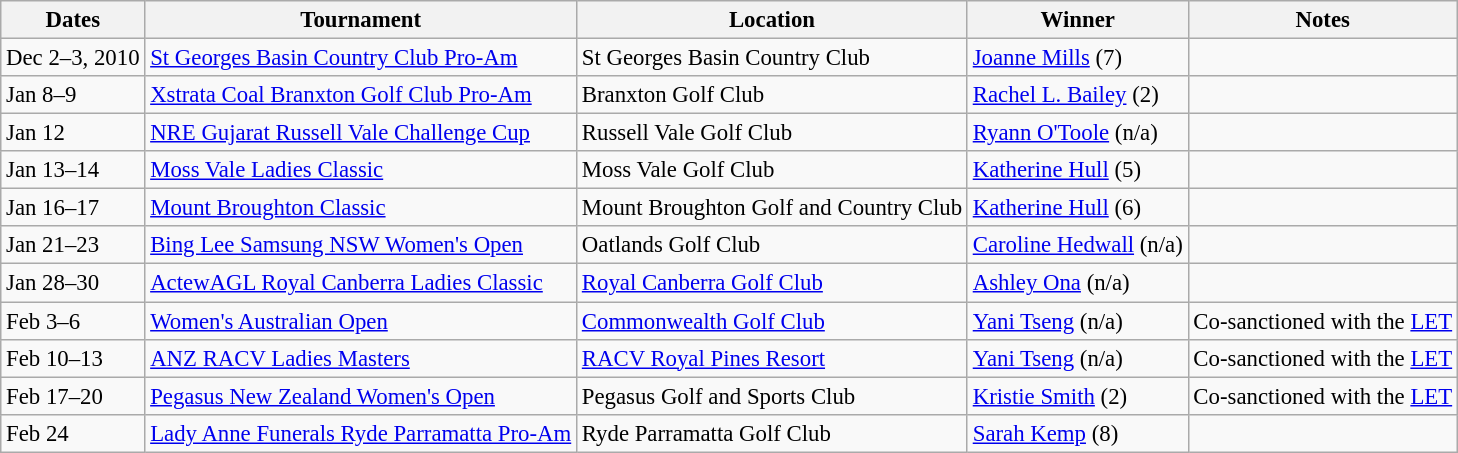<table class="wikitable sortable" style="font-size:95%">
<tr>
<th>Dates</th>
<th>Tournament</th>
<th>Location</th>
<th>Winner</th>
<th>Notes</th>
</tr>
<tr>
<td>Dec 2–3, 2010</td>
<td><a href='#'>St Georges Basin Country Club Pro-Am</a></td>
<td>St Georges Basin Country Club</td>
<td> <a href='#'>Joanne Mills</a> (7)</td>
<td></td>
</tr>
<tr>
<td>Jan 8–9</td>
<td><a href='#'>Xstrata Coal Branxton Golf Club Pro-Am</a></td>
<td>Branxton Golf Club</td>
<td> <a href='#'>Rachel L. Bailey</a> (2)</td>
<td></td>
</tr>
<tr>
<td>Jan 12</td>
<td><a href='#'>NRE Gujarat Russell Vale Challenge Cup</a></td>
<td>Russell Vale Golf Club</td>
<td> <a href='#'>Ryann O'Toole</a> (n/a)</td>
<td></td>
</tr>
<tr>
<td>Jan 13–14</td>
<td><a href='#'>Moss Vale Ladies Classic</a></td>
<td>Moss Vale Golf Club</td>
<td> <a href='#'>Katherine Hull</a> (5)</td>
<td></td>
</tr>
<tr>
<td>Jan 16–17</td>
<td><a href='#'>Mount Broughton Classic</a></td>
<td>Mount Broughton Golf and Country Club</td>
<td> <a href='#'>Katherine Hull</a> (6)</td>
<td></td>
</tr>
<tr>
<td>Jan 21–23</td>
<td><a href='#'>Bing Lee Samsung NSW Women's Open</a></td>
<td>Oatlands Golf Club</td>
<td> <a href='#'>Caroline Hedwall</a> (n/a)</td>
<td></td>
</tr>
<tr>
<td>Jan 28–30</td>
<td><a href='#'>ActewAGL Royal Canberra Ladies Classic</a></td>
<td><a href='#'>Royal Canberra Golf Club</a></td>
<td> <a href='#'>Ashley Ona</a> (n/a)</td>
<td></td>
</tr>
<tr>
<td>Feb 3–6</td>
<td><a href='#'>Women's Australian Open</a></td>
<td><a href='#'>Commonwealth Golf Club</a></td>
<td> <a href='#'>Yani Tseng</a> (n/a)</td>
<td>Co-sanctioned with the <a href='#'>LET</a></td>
</tr>
<tr>
<td>Feb 10–13</td>
<td><a href='#'>ANZ RACV Ladies Masters</a></td>
<td><a href='#'>RACV Royal Pines Resort</a></td>
<td> <a href='#'>Yani Tseng</a> (n/a)</td>
<td>Co-sanctioned with the <a href='#'>LET</a></td>
</tr>
<tr>
<td>Feb 17–20</td>
<td><a href='#'>Pegasus New Zealand Women's Open</a></td>
<td>Pegasus Golf and Sports Club</td>
<td> <a href='#'>Kristie Smith</a> (2)</td>
<td>Co-sanctioned with the <a href='#'>LET</a></td>
</tr>
<tr>
<td>Feb 24</td>
<td><a href='#'>Lady Anne Funerals Ryde Parramatta Pro-Am</a></td>
<td>Ryde Parramatta Golf Club</td>
<td> <a href='#'>Sarah Kemp</a> (8)</td>
<td></td>
</tr>
</table>
